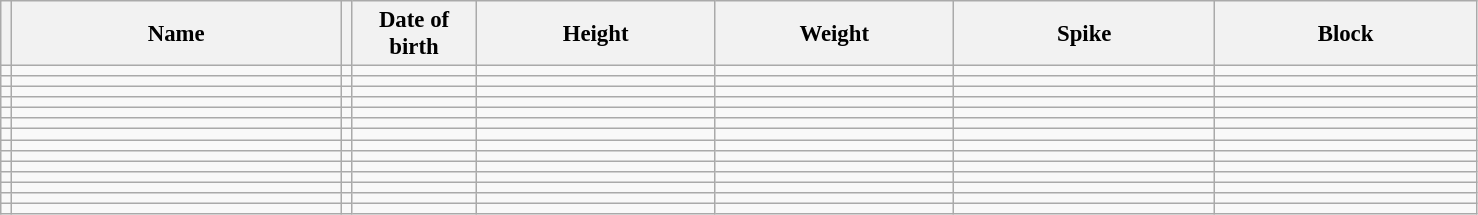<table class="wikitable sortable" style="font-size:95%; text-align:center;">
<tr>
<th></th>
<th style="width:14em">Name</th>
<th></th>
<th style="width:5em">Date of birth</th>
<th style="width:10em">Height</th>
<th style="width:10em">Weight</th>
<th style="width:11em">Spike</th>
<th style="width:11em">Block</th>
</tr>
<tr>
<td></td>
<td align=left></td>
<td></td>
<td align=right></td>
<td></td>
<td></td>
<td></td>
<td></td>
</tr>
<tr>
<td></td>
<td align=left></td>
<td></td>
<td align=right></td>
<td></td>
<td></td>
<td></td>
<td></td>
</tr>
<tr>
<td></td>
<td align=left></td>
<td></td>
<td align=right></td>
<td></td>
<td></td>
<td></td>
<td></td>
</tr>
<tr>
<td></td>
<td align=left></td>
<td></td>
<td align=right></td>
<td></td>
<td></td>
<td></td>
<td></td>
</tr>
<tr>
<td></td>
<td align=left></td>
<td></td>
<td align=right></td>
<td></td>
<td></td>
<td></td>
<td></td>
</tr>
<tr>
<td></td>
<td align=left></td>
<td></td>
<td align=right></td>
<td></td>
<td></td>
<td></td>
<td></td>
</tr>
<tr>
<td></td>
<td align=left> </td>
<td></td>
<td align=right></td>
<td></td>
<td></td>
<td></td>
<td></td>
</tr>
<tr>
<td></td>
<td align=left></td>
<td></td>
<td align=right></td>
<td></td>
<td></td>
<td></td>
<td></td>
</tr>
<tr>
<td></td>
<td align=left></td>
<td></td>
<td align=right></td>
<td></td>
<td></td>
<td></td>
<td></td>
</tr>
<tr>
<td></td>
<td align=left></td>
<td></td>
<td align=right></td>
<td></td>
<td></td>
<td></td>
<td></td>
</tr>
<tr>
<td></td>
<td align=left></td>
<td></td>
<td align=right></td>
<td></td>
<td></td>
<td></td>
<td></td>
</tr>
<tr>
<td></td>
<td align=left></td>
<td></td>
<td align=right></td>
<td></td>
<td></td>
<td></td>
<td></td>
</tr>
<tr>
<td></td>
<td align=left></td>
<td></td>
<td align=right></td>
<td></td>
<td></td>
<td></td>
<td></td>
</tr>
<tr>
<td></td>
<td align=left></td>
<td></td>
<td align=right></td>
<td></td>
<td></td>
<td></td>
<td></td>
</tr>
</table>
